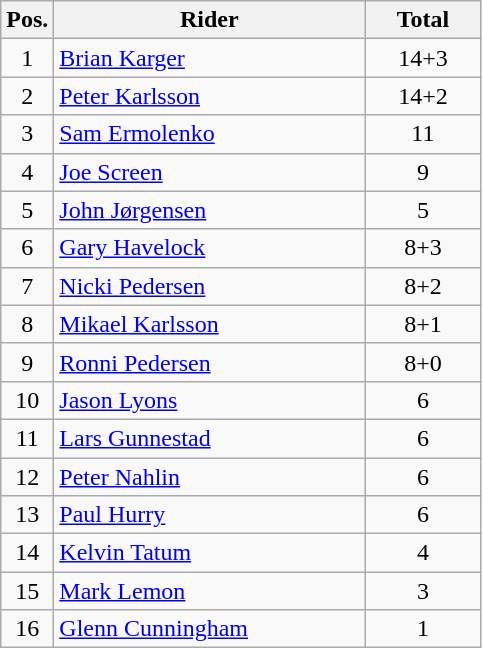<table class=wikitable>
<tr>
<th width=25px>Pos.</th>
<th width=200px>Rider</th>
<th width=70px>Total</th>
</tr>
<tr align=center >
<td>1</td>
<td align=left> <a href='#'>Brian Karger</a></td>
<td>14+3</td>
</tr>
<tr align=center >
<td>2</td>
<td align=left> <a href='#'>Peter Karlsson</a></td>
<td>14+2</td>
</tr>
<tr align=center >
<td>3</td>
<td align=left> <a href='#'>Sam Ermolenko</a></td>
<td>11</td>
</tr>
<tr align=center >
<td>4</td>
<td align=left> <a href='#'>Joe Screen</a></td>
<td>9</td>
</tr>
<tr align=center >
<td>5</td>
<td align=left> <a href='#'>John Jørgensen</a></td>
<td>5</td>
</tr>
<tr align=center >
<td>6</td>
<td align=left> <a href='#'>Gary Havelock</a></td>
<td>8+3</td>
</tr>
<tr align=center >
<td>7</td>
<td align=left> <a href='#'>Nicki Pedersen</a></td>
<td>8+2</td>
</tr>
<tr align=center >
<td>8</td>
<td align=left> <a href='#'>Mikael Karlsson</a></td>
<td>8+1</td>
</tr>
<tr align=center >
<td>9</td>
<td align=left> <a href='#'>Ronni Pedersen</a></td>
<td>8+0</td>
</tr>
<tr align=center>
<td>10</td>
<td align=left> <a href='#'>Jason Lyons</a></td>
<td>6</td>
</tr>
<tr align=center>
<td>11</td>
<td align=left> <a href='#'>Lars Gunnestad</a></td>
<td>6</td>
</tr>
<tr align=center>
<td>12</td>
<td align=left> <a href='#'>Peter Nahlin</a></td>
<td>6</td>
</tr>
<tr align=center>
<td>13</td>
<td align=left> <a href='#'>Paul Hurry</a></td>
<td>6</td>
</tr>
<tr align=center>
<td>14</td>
<td align=left> <a href='#'>Kelvin Tatum</a></td>
<td>4</td>
</tr>
<tr align=center>
<td>15</td>
<td align=left> <a href='#'>Mark Lemon</a></td>
<td>3</td>
</tr>
<tr align=center>
<td>16</td>
<td align=left> <a href='#'>Glenn Cunningham</a></td>
<td>1</td>
</tr>
</table>
